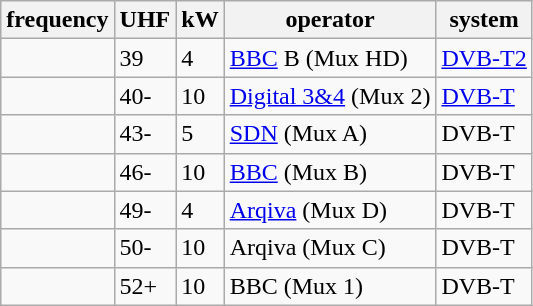<table class="wikitable sortable">
<tr>
<th>frequency</th>
<th>UHF</th>
<th>kW</th>
<th>operator</th>
<th>system</th>
</tr>
<tr>
<td></td>
<td>39</td>
<td>4</td>
<td><a href='#'>BBC</a> B (Mux HD)</td>
<td><a href='#'>DVB-T2</a></td>
</tr>
<tr>
<td></td>
<td>40-</td>
<td>10</td>
<td><a href='#'>Digital 3&4</a> (Mux 2)</td>
<td><a href='#'>DVB-T</a></td>
</tr>
<tr>
<td></td>
<td>43-</td>
<td>5</td>
<td><a href='#'>SDN</a> (Mux A)</td>
<td>DVB-T</td>
</tr>
<tr>
<td></td>
<td>46-</td>
<td>10</td>
<td><a href='#'>BBC</a> (Mux B)</td>
<td>DVB-T</td>
</tr>
<tr>
<td></td>
<td>49-</td>
<td>4</td>
<td><a href='#'>Arqiva</a> (Mux D)</td>
<td>DVB-T</td>
</tr>
<tr>
<td></td>
<td>50-</td>
<td>10</td>
<td>Arqiva (Mux C)</td>
<td>DVB-T</td>
</tr>
<tr>
<td></td>
<td>52+</td>
<td>10</td>
<td>BBC (Mux 1)</td>
<td>DVB-T</td>
</tr>
</table>
